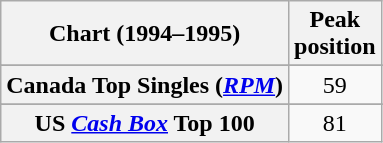<table class="wikitable sortable plainrowheaders" style="text-align:center">
<tr>
<th scope="col">Chart (1994–1995)</th>
<th scope="col">Peak<br> position</th>
</tr>
<tr>
</tr>
<tr>
<th scope="row">Canada Top Singles (<a href='#'><em>RPM</em></a>)</th>
<td>59</td>
</tr>
<tr>
</tr>
<tr>
</tr>
<tr>
<th scope="row">US <em><a href='#'>Cash Box</a></em> Top 100</th>
<td>81</td>
</tr>
</table>
